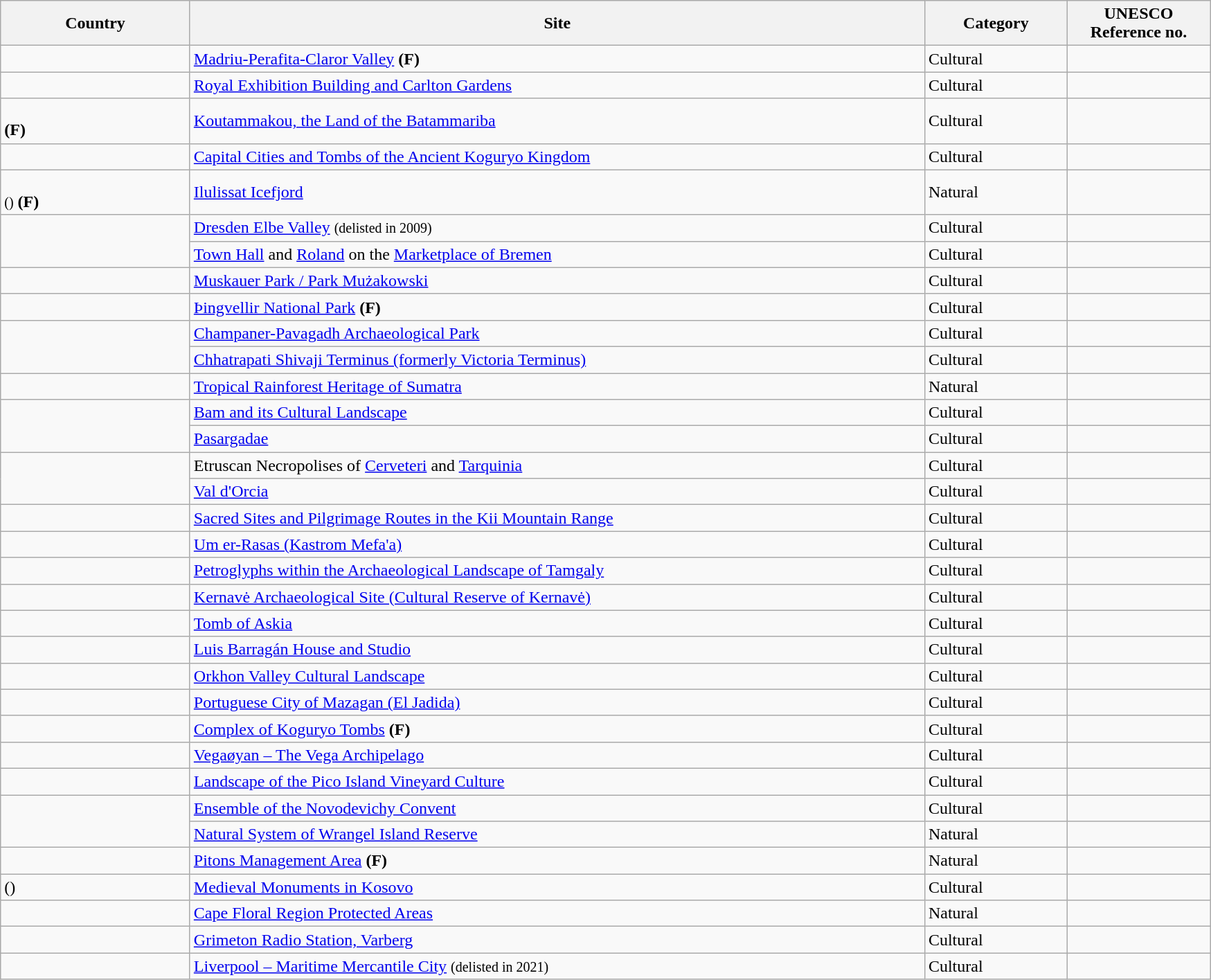<table class="wikitable sortable" style="font-size:100%;">
<tr>
<th scope="col" width="175">Country</th>
<th scope="col" width="700">Site</th>
<th scope="col" width="130">Category</th>
<th scope="col" width="130">UNESCO<br>Reference no.</th>
</tr>
<tr>
<td></td>
<td><a href='#'>Madriu-Perafita-Claror Valley</a> <strong>(F)</strong></td>
<td>Cultural</td>
<td></td>
</tr>
<tr>
<td></td>
<td><a href='#'>Royal Exhibition Building and Carlton Gardens</a></td>
<td>Cultural</td>
<td></td>
</tr>
<tr>
<td><br> <strong>(F)</strong></td>
<td><a href='#'>Koutammakou, the Land of the Batammariba</a></td>
<td>Cultural</td>
<td></td>
</tr>
<tr>
<td></td>
<td><a href='#'>Capital Cities and Tombs of the Ancient Koguryo Kingdom</a></td>
<td>Cultural</td>
<td></td>
</tr>
<tr>
<td><br><small>()</small> <strong>(F)</strong></td>
<td><a href='#'>Ilulissat Icefjord</a></td>
<td>Natural</td>
<td></td>
</tr>
<tr>
<td rowspan="2"></td>
<td><a href='#'>Dresden Elbe Valley</a> <small>(delisted in 2009)</small></td>
<td>Cultural</td>
<td></td>
</tr>
<tr>
<td><a href='#'>Town Hall</a> and <a href='#'>Roland</a> on the <a href='#'>Marketplace of Bremen</a></td>
<td>Cultural</td>
<td></td>
</tr>
<tr>
<td><br></td>
<td><a href='#'>Muskauer Park / Park Mużakowski</a></td>
<td>Cultural</td>
<td></td>
</tr>
<tr>
<td></td>
<td><a href='#'>Þingvellir National Park</a> <strong>(F)</strong></td>
<td>Cultural</td>
<td></td>
</tr>
<tr>
<td rowspan="2"></td>
<td><a href='#'>Champaner-Pavagadh Archaeological Park</a></td>
<td>Cultural</td>
<td></td>
</tr>
<tr>
<td><a href='#'>Chhatrapati Shivaji Terminus (formerly Victoria Terminus)</a></td>
<td>Cultural</td>
<td></td>
</tr>
<tr>
<td></td>
<td><a href='#'>Tropical Rainforest Heritage of Sumatra</a></td>
<td>Natural</td>
<td></td>
</tr>
<tr>
<td rowspan="2"></td>
<td><a href='#'>Bam and its Cultural Landscape</a></td>
<td>Cultural</td>
<td></td>
</tr>
<tr>
<td><a href='#'>Pasargadae</a></td>
<td>Cultural</td>
<td></td>
</tr>
<tr>
<td rowspan="2"></td>
<td>Etruscan Necropolises of <a href='#'>Cerveteri</a> and <a href='#'>Tarquinia</a></td>
<td>Cultural</td>
<td></td>
</tr>
<tr>
<td><a href='#'>Val d'Orcia</a></td>
<td>Cultural</td>
<td></td>
</tr>
<tr>
<td></td>
<td><a href='#'>Sacred Sites and Pilgrimage Routes in the Kii Mountain Range</a></td>
<td>Cultural</td>
<td></td>
</tr>
<tr>
<td></td>
<td><a href='#'>Um er-Rasas (Kastrom Mefa'a)</a></td>
<td>Cultural</td>
<td></td>
</tr>
<tr>
<td></td>
<td><a href='#'>Petroglyphs within the Archaeological Landscape of Tamgaly</a></td>
<td>Cultural</td>
<td></td>
</tr>
<tr>
<td></td>
<td><a href='#'>Kernavė Archaeological Site (Cultural Reserve of Kernavė)</a></td>
<td>Cultural</td>
<td></td>
</tr>
<tr>
<td></td>
<td><a href='#'>Tomb of Askia</a></td>
<td>Cultural</td>
<td></td>
</tr>
<tr>
<td></td>
<td><a href='#'>Luis Barragán House and Studio</a></td>
<td>Cultural</td>
<td></td>
</tr>
<tr>
<td></td>
<td><a href='#'>Orkhon Valley Cultural Landscape</a></td>
<td>Cultural</td>
<td></td>
</tr>
<tr>
<td></td>
<td><a href='#'>Portuguese City of Mazagan (El Jadida)</a></td>
<td>Cultural</td>
<td></td>
</tr>
<tr>
<td></td>
<td><a href='#'>Complex of Koguryo Tombs</a> <strong>(F)</strong></td>
<td>Cultural</td>
<td></td>
</tr>
<tr>
<td></td>
<td><a href='#'>Vegaøyan – The Vega Archipelago</a></td>
<td>Cultural</td>
<td></td>
</tr>
<tr>
<td></td>
<td><a href='#'>Landscape of the Pico Island Vineyard Culture</a></td>
<td>Cultural</td>
<td></td>
</tr>
<tr>
<td rowspan="2"></td>
<td><a href='#'>Ensemble of the Novodevichy Convent</a></td>
<td>Cultural</td>
<td></td>
</tr>
<tr>
<td><a href='#'>Natural System of Wrangel Island Reserve</a></td>
<td>Natural</td>
<td></td>
</tr>
<tr>
<td></td>
<td><a href='#'>Pitons Management Area</a> <strong>(F)</strong></td>
<td>Natural</td>
<td></td>
</tr>
<tr>
<td data-sort-value="Serbia">()<br></td>
<td><a href='#'>Medieval Monuments in Kosovo</a></td>
<td>Cultural</td>
<td></td>
</tr>
<tr>
<td></td>
<td><a href='#'>Cape Floral Region Protected Areas</a></td>
<td>Natural</td>
<td></td>
</tr>
<tr>
<td></td>
<td><a href='#'>Grimeton Radio Station, Varberg</a></td>
<td>Cultural</td>
<td></td>
</tr>
<tr>
<td></td>
<td><a href='#'>Liverpool – Maritime Mercantile City</a> <small>(delisted in 2021)</small></td>
<td>Cultural</td>
<td></td>
</tr>
</table>
